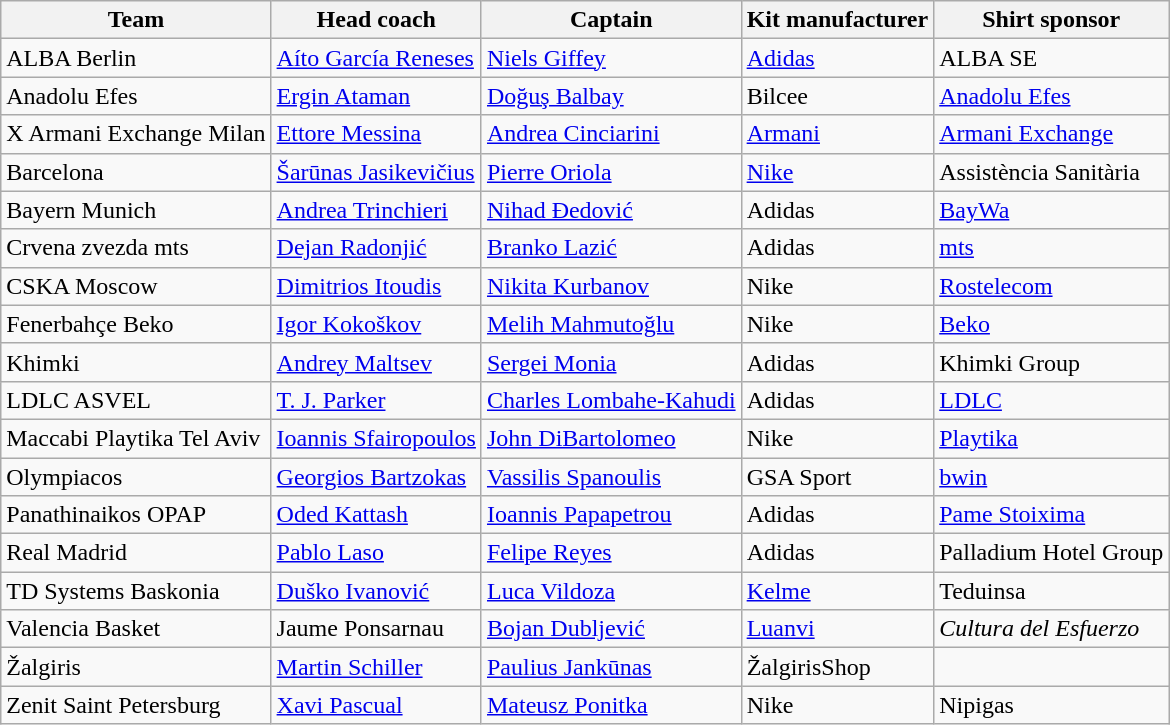<table class="wikitable sortable" style="text-align: left;">
<tr>
<th>Team</th>
<th>Head coach</th>
<th>Captain</th>
<th>Kit manufacturer</th>
<th>Shirt sponsor</th>
</tr>
<tr>
<td> ALBA Berlin</td>
<td> <a href='#'>Aíto García Reneses</a></td>
<td> <a href='#'>Niels Giffey</a></td>
<td><a href='#'>Adidas</a></td>
<td>ALBA SE</td>
</tr>
<tr>
<td> Anadolu Efes</td>
<td> <a href='#'>Ergin Ataman</a></td>
<td> <a href='#'>Doğuş Balbay</a></td>
<td>Bilcee</td>
<td><a href='#'>Anadolu Efes</a></td>
</tr>
<tr>
<td>X Armani Exchange Milan</td>
<td> <a href='#'>Ettore Messina</a></td>
<td> <a href='#'>Andrea Cinciarini</a></td>
<td><a href='#'>Armani</a></td>
<td><a href='#'>Armani Exchange</a></td>
</tr>
<tr>
<td> Barcelona</td>
<td> <a href='#'>Šarūnas Jasikevičius</a></td>
<td> <a href='#'>Pierre Oriola</a></td>
<td><a href='#'>Nike</a></td>
<td>Assistència Sanitària</td>
</tr>
<tr>
<td> Bayern Munich</td>
<td> <a href='#'>Andrea Trinchieri</a></td>
<td> <a href='#'>Nihad Đedović</a></td>
<td>Adidas</td>
<td><a href='#'>BayWa</a></td>
</tr>
<tr>
<td> Crvena zvezda mts</td>
<td> <a href='#'>Dejan Radonjić</a></td>
<td> <a href='#'>Branko Lazić</a></td>
<td>Adidas</td>
<td><a href='#'>mts</a></td>
</tr>
<tr>
<td> CSKA Moscow</td>
<td> <a href='#'>Dimitrios Itoudis</a></td>
<td> <a href='#'>Nikita Kurbanov</a></td>
<td>Nike</td>
<td><a href='#'>Rostelecom</a></td>
</tr>
<tr>
<td> Fenerbahçe Beko</td>
<td> <a href='#'>Igor Kokoškov</a></td>
<td> <a href='#'>Melih Mahmutoğlu</a></td>
<td>Nike</td>
<td><a href='#'>Beko</a></td>
</tr>
<tr>
<td> Khimki</td>
<td> <a href='#'>Andrey Maltsev</a></td>
<td> <a href='#'>Sergei Monia</a></td>
<td>Adidas</td>
<td>Khimki Group</td>
</tr>
<tr>
<td> LDLC ASVEL</td>
<td> <a href='#'>T. J. Parker</a></td>
<td> <a href='#'>Charles Lombahe-Kahudi</a></td>
<td>Adidas</td>
<td><a href='#'>LDLC</a></td>
</tr>
<tr>
<td> Maccabi Playtika Tel Aviv</td>
<td> <a href='#'>Ioannis Sfairopoulos</a></td>
<td> <a href='#'>John DiBartolomeo</a></td>
<td>Nike</td>
<td><a href='#'>Playtika</a></td>
</tr>
<tr>
<td> Olympiacos</td>
<td> <a href='#'>Georgios Bartzokas</a></td>
<td> <a href='#'>Vassilis Spanoulis</a></td>
<td>GSA Sport</td>
<td><a href='#'>bwin</a></td>
</tr>
<tr>
<td> Panathinaikos OPAP</td>
<td> <a href='#'>Oded Kattash</a></td>
<td> <a href='#'>Ioannis Papapetrou</a></td>
<td>Adidas</td>
<td><a href='#'>Pame Stoixima</a></td>
</tr>
<tr>
<td> Real Madrid</td>
<td> <a href='#'>Pablo Laso</a></td>
<td> <a href='#'>Felipe Reyes</a></td>
<td>Adidas</td>
<td>Palladium Hotel Group</td>
</tr>
<tr>
<td> TD Systems Baskonia</td>
<td> <a href='#'>Duško Ivanović</a></td>
<td> <a href='#'>Luca Vildoza</a></td>
<td><a href='#'>Kelme</a></td>
<td>Teduinsa</td>
</tr>
<tr>
<td> Valencia Basket</td>
<td> Jaume Ponsarnau</td>
<td> <a href='#'>Bojan Dubljević</a></td>
<td><a href='#'>Luanvi</a></td>
<td><em>Cultura del Esfuerzo</em></td>
</tr>
<tr>
<td> Žalgiris</td>
<td> <a href='#'>Martin Schiller</a></td>
<td> <a href='#'>Paulius Jankūnas</a></td>
<td>ŽalgirisShop</td>
<td></td>
</tr>
<tr>
<td> Zenit Saint Petersburg</td>
<td> <a href='#'>Xavi Pascual</a></td>
<td> <a href='#'>Mateusz Ponitka</a></td>
<td>Nike</td>
<td>Nipigas</td>
</tr>
</table>
